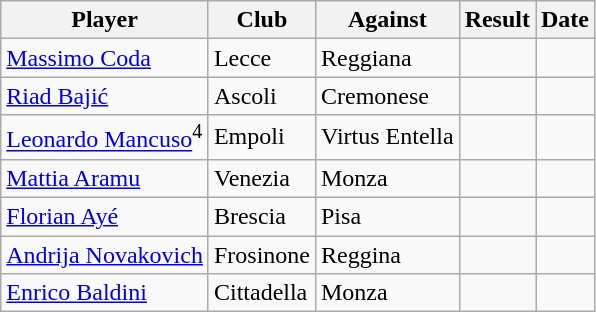<table class="wikitable sortable">
<tr>
<th>Player</th>
<th>Club</th>
<th>Against</th>
<th style="text-align:center;">Result</th>
<th>Date</th>
</tr>
<tr>
<td> <a href='#'>Massimo Coda</a></td>
<td>Lecce</td>
<td>Reggiana</td>
<td style="text-align:center;"></td>
<td></td>
</tr>
<tr>
<td> <a href='#'>Riad Bajić</a></td>
<td>Ascoli</td>
<td>Cremonese</td>
<td style="text-align:center;"></td>
<td></td>
</tr>
<tr>
<td> <a href='#'>Leonardo Mancuso</a><sup>4</sup></td>
<td>Empoli</td>
<td>Virtus Entella</td>
<td style="text-align:center;"></td>
<td></td>
</tr>
<tr>
<td> <a href='#'>Mattia Aramu</a></td>
<td>Venezia</td>
<td>Monza</td>
<td style="text-align:center;"></td>
<td></td>
</tr>
<tr>
<td> <a href='#'>Florian Ayé</a></td>
<td>Brescia</td>
<td>Pisa</td>
<td style="text-align:center;"></td>
<td></td>
</tr>
<tr>
<td> <a href='#'>Andrija Novakovich</a></td>
<td>Frosinone</td>
<td>Reggina</td>
<td style="text-align:center;"></td>
<td></td>
</tr>
<tr>
<td> <a href='#'>Enrico Baldini</a></td>
<td>Cittadella</td>
<td>Monza</td>
<td style="text-align:center;"></td>
<td></td>
</tr>
</table>
